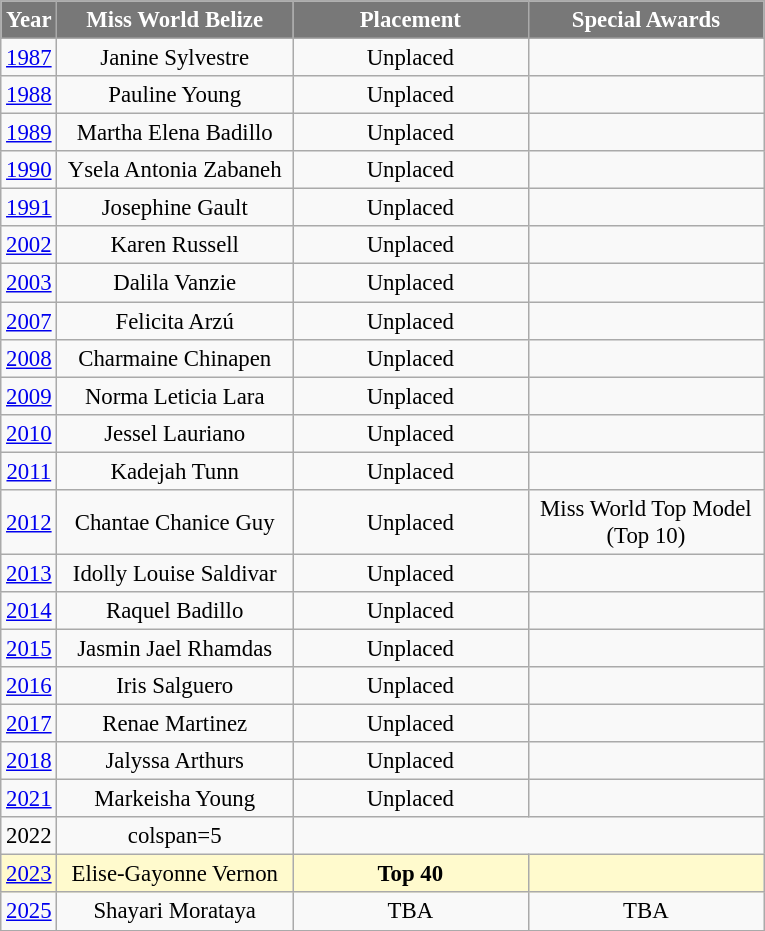<table class="wikitable sortable" style="font-size: 95%; text-align:center">
<tr>
<th width="30" style="background-color:#787878;color:#FFFFFF;">Year</th>
<th width="150" style="background-color:#787878;color:#FFFFFF;">Miss World Belize</th>
<th width="150" style="background-color:#787878;color:#FFFFFF;">Placement</th>
<th width="150" style="background-color:#787878;color:#FFFFFF;">Special Awards</th>
</tr>
<tr>
<td><a href='#'>1987</a></td>
<td>Janine Sylvestre</td>
<td>Unplaced</td>
<td></td>
</tr>
<tr>
<td><a href='#'>1988</a></td>
<td>Pauline Young</td>
<td>Unplaced</td>
<td></td>
</tr>
<tr>
<td><a href='#'>1989</a></td>
<td>Martha Elena Badillo</td>
<td>Unplaced</td>
<td></td>
</tr>
<tr>
<td><a href='#'>1990</a></td>
<td>Ysela Antonia Zabaneh</td>
<td>Unplaced</td>
<td></td>
</tr>
<tr>
<td><a href='#'>1991</a></td>
<td>Josephine Gault</td>
<td>Unplaced</td>
<td></td>
</tr>
<tr>
<td><a href='#'>2002</a></td>
<td>Karen Russell</td>
<td>Unplaced</td>
<td></td>
</tr>
<tr>
<td><a href='#'>2003</a></td>
<td>Dalila Vanzie</td>
<td>Unplaced</td>
<td></td>
</tr>
<tr>
<td><a href='#'>2007</a></td>
<td>Felicita Arzú</td>
<td>Unplaced</td>
<td></td>
</tr>
<tr>
<td><a href='#'>2008</a></td>
<td>Charmaine Chinapen</td>
<td>Unplaced</td>
<td></td>
</tr>
<tr>
<td><a href='#'>2009</a></td>
<td>Norma Leticia Lara</td>
<td>Unplaced</td>
<td></td>
</tr>
<tr>
<td><a href='#'>2010</a></td>
<td>Jessel Lauriano</td>
<td>Unplaced</td>
<td></td>
</tr>
<tr>
<td><a href='#'>2011</a></td>
<td>Kadejah Tunn</td>
<td>Unplaced</td>
<td></td>
</tr>
<tr>
<td><a href='#'>2012</a></td>
<td>Chantae Chanice Guy</td>
<td>Unplaced</td>
<td>Miss World Top Model (Top 10)</td>
</tr>
<tr>
<td><a href='#'>2013</a></td>
<td>Idolly Louise Saldivar</td>
<td>Unplaced</td>
<td></td>
</tr>
<tr>
<td><a href='#'>2014</a></td>
<td>Raquel Badillo</td>
<td>Unplaced</td>
<td></td>
</tr>
<tr>
<td><a href='#'>2015</a></td>
<td>Jasmin Jael Rhamdas</td>
<td>Unplaced</td>
<td></td>
</tr>
<tr>
<td><a href='#'>2016</a></td>
<td>Iris Salguero</td>
<td>Unplaced</td>
<td></td>
</tr>
<tr>
<td><a href='#'>2017</a></td>
<td>Renae Martinez</td>
<td>Unplaced</td>
<td></td>
</tr>
<tr>
<td><a href='#'>2018</a></td>
<td>Jalyssa Arthurs</td>
<td>Unplaced</td>
<td></td>
</tr>
<tr>
<td><a href='#'>2021</a></td>
<td>Markeisha Young</td>
<td>Unplaced</td>
<td></td>
</tr>
<tr>
<td>2022</td>
<td>colspan=5 </td>
</tr>
<tr style="background-color:#FFFACD;">
<td><a href='#'>2023</a></td>
<td>Elise-Gayonne Vernon</td>
<td><strong>Top 40</strong></td>
<td></td>
</tr>
<tr>
<td><a href='#'>2025</a></td>
<td>Shayari Morataya</td>
<td>TBA</td>
<td>TBA</td>
</tr>
<tr>
</tr>
</table>
